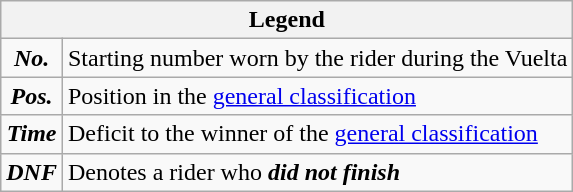<table class="wikitable">
<tr>
<th colspan=2>Legend</th>
</tr>
<tr>
<td align=center><strong><em>No.</em></strong></td>
<td>Starting number worn by the rider during the Vuelta</td>
</tr>
<tr>
<td align=center><strong><em>Pos.</em></strong></td>
<td>Position in the <a href='#'>general classification</a></td>
</tr>
<tr>
<td align=center><strong><em>Time</em></strong></td>
<td>Deficit to the winner of the <a href='#'>general classification</a></td>
</tr>
<tr>
<td align=center><strong><em>DNF</em></strong></td>
<td>Denotes a rider who <strong><em>did not finish</em></strong></td>
</tr>
</table>
